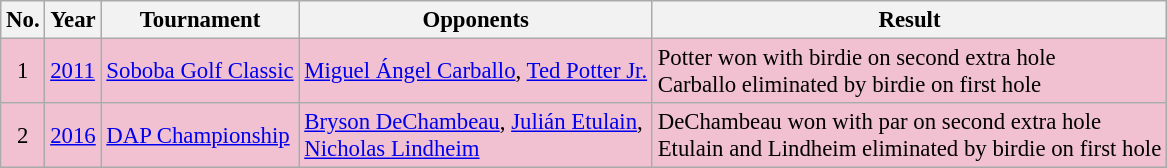<table class="wikitable" style="font-size:95%;">
<tr>
<th>No.</th>
<th>Year</th>
<th>Tournament</th>
<th>Opponents</th>
<th>Result</th>
</tr>
<tr style="background:#F2C1D1;">
<td align=center>1</td>
<td><a href='#'>2011</a></td>
<td><a href='#'>Soboba Golf Classic</a></td>
<td> <a href='#'>Miguel Ángel Carballo</a>,  <a href='#'>Ted Potter Jr.</a></td>
<td>Potter won with birdie on second extra hole<br>Carballo eliminated by birdie on first hole</td>
</tr>
<tr style="background:#F2C1D1;">
<td align=center>2</td>
<td><a href='#'>2016</a></td>
<td><a href='#'>DAP Championship</a></td>
<td> <a href='#'>Bryson DeChambeau</a>,  <a href='#'>Julián Etulain</a>,<br> <a href='#'>Nicholas Lindheim</a></td>
<td>DeChambeau won with par on second extra hole<br>Etulain and Lindheim eliminated by birdie on first hole</td>
</tr>
</table>
